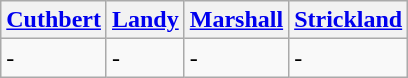<table class="wikitable">
<tr>
<th><a href='#'>Cuthbert</a></th>
<th><a href='#'>Landy</a></th>
<th><a href='#'>Marshall</a></th>
<th><a href='#'>Strickland</a></th>
</tr>
<tr>
<td>-</td>
<td>-</td>
<td>-</td>
<td>-</td>
</tr>
</table>
